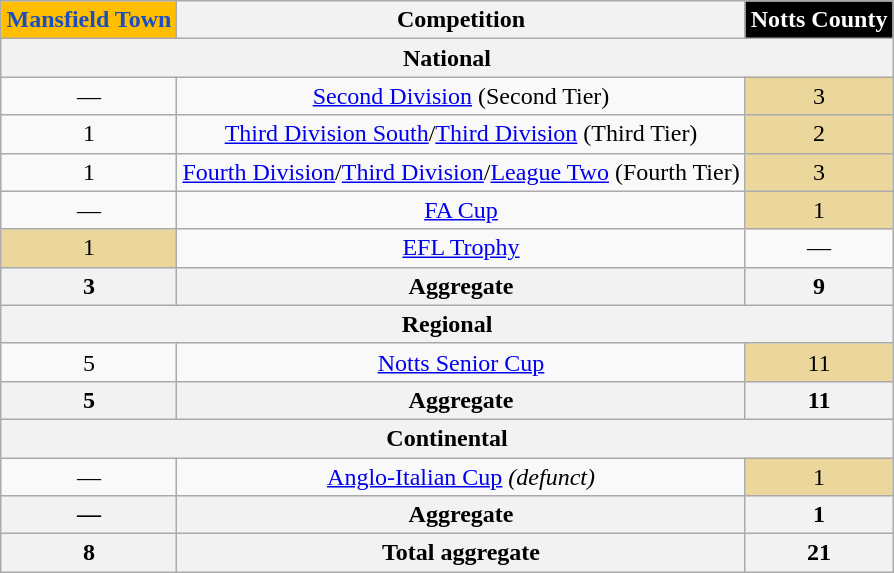<table class="wikitable sortable" style="width:auto; margin:auto;">
<tr>
<th style="color:#1c4ebd; background-color:#ffbf00;">Mansfield Town</th>
<th>Competition</th>
<th style="color:white; background-color:black;">Notts County</th>
</tr>
<tr style="text-align:center;">
<th colspan="4">National</th>
</tr>
<tr style="text-align:center;">
<td>—</td>
<td><a href='#'>Second Division</a> (Second Tier)</td>
<td style=background:#EBD79B>3</td>
</tr>
<tr style="text-align:center;">
<td>1</td>
<td><a href='#'>Third Division South</a>/<a href='#'>Third Division</a> (Third Tier)</td>
<td style=background:#EBD79B>2</td>
</tr>
<tr style="text-align:center;">
<td>1</td>
<td><a href='#'>Fourth Division</a>/<a href='#'>Third Division</a>/<a href='#'>League Two</a> (Fourth Tier)</td>
<td style=background:#EBD79B>3</td>
</tr>
<tr style="text-align:center;">
<td>—</td>
<td><a href='#'>FA Cup</a></td>
<td style=background:#EBD79B>1</td>
</tr>
<tr style="text-align:center;">
<td style=background:#EBD79B>1</td>
<td><a href='#'>EFL Trophy</a></td>
<td>—</td>
</tr>
<tr align="center">
<th>3</th>
<th>Aggregate</th>
<th>9</th>
</tr>
<tr style="text-align:center;">
<th colspan="4">Regional</th>
</tr>
<tr style="text-align:center;">
<td>5</td>
<td><a href='#'>Notts Senior Cup</a></td>
<td style=background:#EBD79B>11</td>
</tr>
<tr style="text-align:center;">
<th>5</th>
<th>Aggregate</th>
<th>11</th>
</tr>
<tr style="text-align:center;">
<th colspan="4">Continental</th>
</tr>
<tr style="text-align:center;">
<td>—</td>
<td><a href='#'>Anglo-Italian Cup</a> <em>(defunct)</em></td>
<td style=background:#EBD79B>1</td>
</tr>
<tr align="center">
<th>—</th>
<th>Aggregate</th>
<th>1</th>
</tr>
<tr align="center">
<th>8</th>
<th>Total aggregate</th>
<th>21</th>
</tr>
</table>
